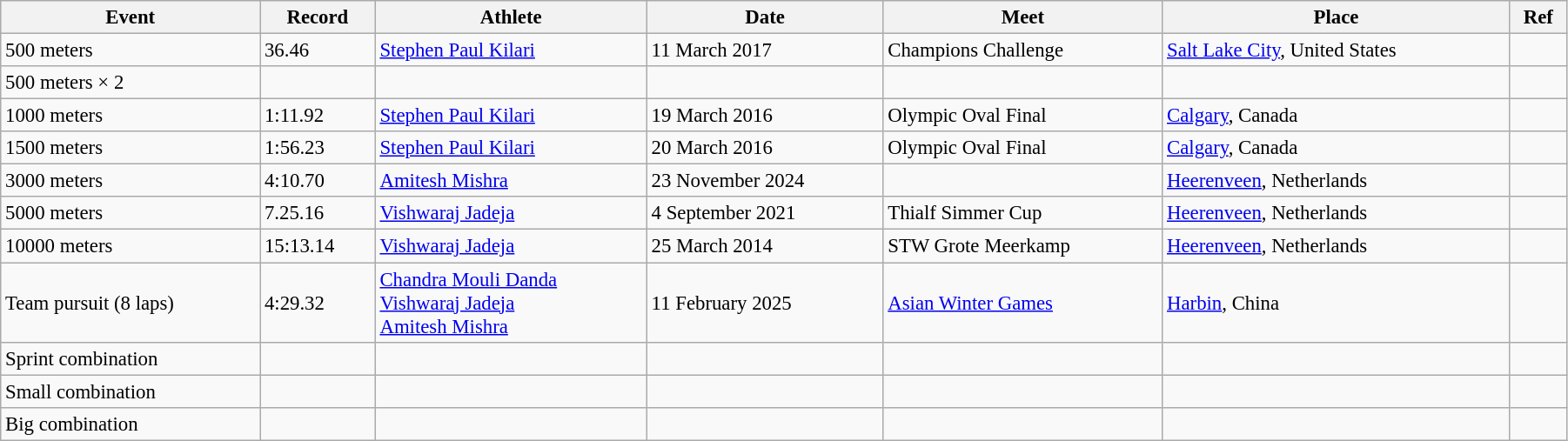<table class="wikitable" style="font-size:95%; width: 95%;">
<tr>
<th>Event</th>
<th>Record</th>
<th>Athlete</th>
<th>Date</th>
<th>Meet</th>
<th>Place</th>
<th>Ref</th>
</tr>
<tr>
<td>500 meters</td>
<td>36.46</td>
<td><a href='#'>Stephen Paul Kilari</a></td>
<td>11 March 2017</td>
<td>Champions Challenge</td>
<td><a href='#'>Salt Lake City</a>, United States</td>
<td></td>
</tr>
<tr>
<td>500 meters × 2</td>
<td></td>
<td></td>
<td></td>
<td></td>
<td></td>
<td></td>
</tr>
<tr>
<td>1000 meters</td>
<td>1:11.92</td>
<td><a href='#'>Stephen Paul Kilari</a></td>
<td>19 March 2016</td>
<td>Olympic Oval Final</td>
<td><a href='#'>Calgary</a>, Canada</td>
<td></td>
</tr>
<tr>
<td>1500 meters</td>
<td>1:56.23</td>
<td><a href='#'>Stephen Paul Kilari</a></td>
<td>20 March 2016</td>
<td>Olympic Oval Final</td>
<td><a href='#'>Calgary</a>, Canada</td>
<td></td>
</tr>
<tr>
<td>3000 meters</td>
<td>4:10.70</td>
<td><a href='#'>Amitesh Mishra</a></td>
<td>23 November 2024</td>
<td></td>
<td><a href='#'>Heerenveen</a>, Netherlands</td>
<td></td>
</tr>
<tr>
<td>5000 meters</td>
<td>7.25.16</td>
<td><a href='#'>Vishwaraj Jadeja</a></td>
<td>4 September 2021</td>
<td>Thialf Simmer Cup</td>
<td><a href='#'>Heerenveen</a>, Netherlands</td>
<td></td>
</tr>
<tr>
<td>10000 meters</td>
<td>15:13.14</td>
<td><a href='#'>Vishwaraj Jadeja</a></td>
<td>25 March 2014</td>
<td>STW Grote Meerkamp</td>
<td><a href='#'>Heerenveen</a>, Netherlands</td>
<td></td>
</tr>
<tr>
<td>Team pursuit (8 laps)</td>
<td>4:29.32</td>
<td><a href='#'>Chandra Mouli Danda</a> <br><a href='#'>Vishwaraj Jadeja</a><br><a href='#'>Amitesh Mishra</a></td>
<td>11 February 2025</td>
<td><a href='#'>Asian Winter Games</a></td>
<td><a href='#'>Harbin</a>, China</td>
<td></td>
</tr>
<tr>
<td>Sprint combination</td>
<td></td>
<td></td>
<td></td>
<td></td>
<td></td>
<td></td>
</tr>
<tr>
<td>Small combination</td>
<td></td>
<td></td>
<td></td>
<td></td>
<td></td>
<td></td>
</tr>
<tr>
<td>Big combination</td>
<td></td>
<td></td>
<td></td>
<td></td>
<td></td>
<td></td>
</tr>
</table>
